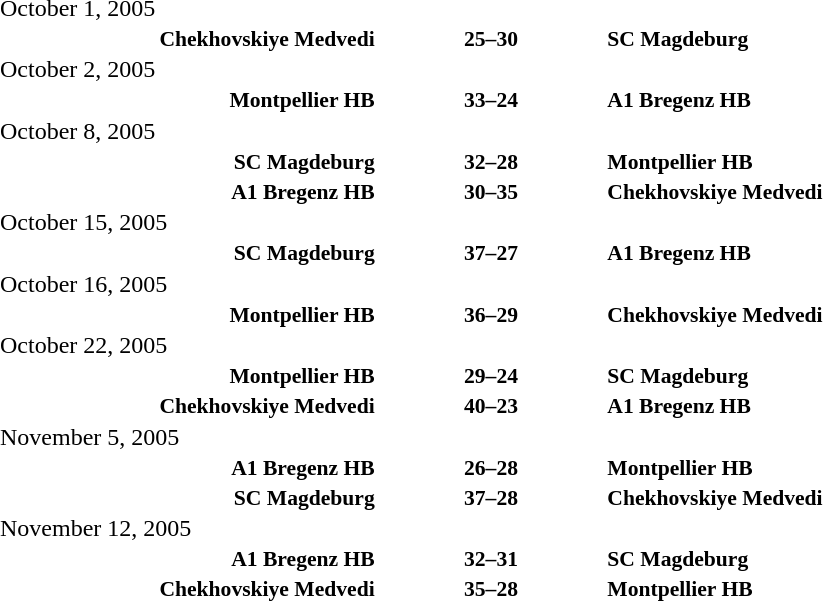<table width=100% cellspacing=1>
<tr>
<th width=20%></th>
<th width=12%></th>
<th width=20%></th>
<th></th>
</tr>
<tr>
<td>October 1, 2005</td>
</tr>
<tr style=font-size:90%>
<td align=right><strong>Chekhovskiye Medvedi</strong></td>
<td align=center><strong>25–30</strong></td>
<td><strong>SC Magdeburg</strong></td>
</tr>
<tr>
<td>October 2, 2005</td>
</tr>
<tr style=font-size:90%>
<td align=right><strong>Montpellier HB</strong></td>
<td align=center><strong>33–24</strong></td>
<td><strong>A1 Bregenz HB</strong></td>
</tr>
<tr>
<td>October 8, 2005</td>
</tr>
<tr style=font-size:90%>
<td align=right><strong>SC Magdeburg</strong></td>
<td align=center><strong>32–28</strong></td>
<td><strong>Montpellier HB</strong></td>
</tr>
<tr style=font-size:90%>
<td align=right><strong>A1 Bregenz HB</strong></td>
<td align=center><strong>30–35</strong></td>
<td><strong>Chekhovskiye Medvedi</strong></td>
</tr>
<tr>
<td>October 15, 2005</td>
</tr>
<tr style=font-size:90%>
<td align=right><strong>SC Magdeburg</strong></td>
<td align=center><strong>37–27</strong></td>
<td><strong>A1 Bregenz HB</strong></td>
</tr>
<tr>
<td>October 16, 2005</td>
</tr>
<tr style=font-size:90%>
<td align=right><strong>Montpellier HB</strong></td>
<td align=center><strong>36–29</strong></td>
<td><strong>Chekhovskiye Medvedi</strong></td>
</tr>
<tr>
<td>October 22, 2005</td>
</tr>
<tr style=font-size:90%>
<td align=right><strong>Montpellier HB</strong></td>
<td align=center><strong>29–24</strong></td>
<td><strong>SC Magdeburg</strong></td>
</tr>
<tr style=font-size:90%>
<td align=right><strong>Chekhovskiye Medvedi</strong></td>
<td align=center><strong>40–23</strong></td>
<td><strong>A1 Bregenz HB</strong></td>
</tr>
<tr>
<td>November 5, 2005</td>
</tr>
<tr style=font-size:90%>
<td align=right><strong>A1 Bregenz HB</strong></td>
<td align=center><strong>26–28</strong></td>
<td><strong>Montpellier HB</strong></td>
</tr>
<tr style=font-size:90%>
<td align=right><strong>SC Magdeburg</strong></td>
<td align=center><strong>37–28</strong></td>
<td><strong>Chekhovskiye Medvedi</strong></td>
</tr>
<tr>
<td>November 12, 2005</td>
</tr>
<tr style=font-size:90%>
<td align=right><strong>A1 Bregenz HB</strong></td>
<td align=center><strong>32–31</strong></td>
<td><strong>SC Magdeburg</strong></td>
</tr>
<tr style=font-size:90%>
<td align=right><strong>Chekhovskiye Medvedi</strong></td>
<td align=center><strong>35–28</strong></td>
<td><strong>Montpellier HB</strong></td>
</tr>
</table>
